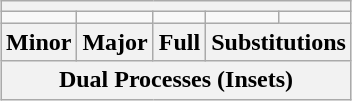<table class="wikitable" style="margin: auto;">
<tr>
<th colspan="5"></th>
</tr>
<tr>
<td></td>
<td></td>
<td></td>
<td></td>
<td></td>
</tr>
<tr>
<th>Minor</th>
<th>Major</th>
<th>Full</th>
<th colspan="2">Substitutions</th>
</tr>
<tr>
<th colspan="5">Dual Processes (Insets)</th>
</tr>
</table>
